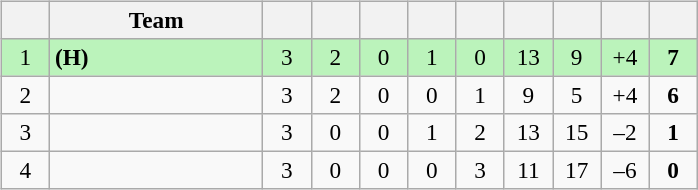<table width=100%>
<tr>
<td width=50% valign=top><br><table class="wikitable" style="text-align: center; font-size: 97%;">
<tr>
<th width="25"></th>
<th width="135">Team</th>
<th width="25"></th>
<th width="25"></th>
<th width="25"></th>
<th width="25"></th>
<th width="25"></th>
<th width="25"></th>
<th width="25"></th>
<th width="25"></th>
<th width="25"></th>
</tr>
<tr style="background-color: #bbf3bb;">
<td>1</td>
<td align=left> <strong>(H)</strong></td>
<td>3</td>
<td>2</td>
<td>0</td>
<td>1</td>
<td>0</td>
<td>13</td>
<td>9</td>
<td>+4</td>
<td><strong>7</strong></td>
</tr>
<tr>
<td>2</td>
<td align=left></td>
<td>3</td>
<td>2</td>
<td>0</td>
<td>0</td>
<td>1</td>
<td>9</td>
<td>5</td>
<td>+4</td>
<td><strong>6</strong></td>
</tr>
<tr>
<td>3</td>
<td align=left></td>
<td>3</td>
<td>0</td>
<td>0</td>
<td>1</td>
<td>2</td>
<td>13</td>
<td>15</td>
<td>–2</td>
<td><strong>1</strong></td>
</tr>
<tr>
<td>4</td>
<td align=left></td>
<td>3</td>
<td>0</td>
<td>0</td>
<td>0</td>
<td>3</td>
<td>11</td>
<td>17</td>
<td>–6</td>
<td><strong>0</strong></td>
</tr>
</table>
</td>
<td><br><table width=100% style="font-size: 95%">
<tr>
<td><br>


</td>
</tr>
</table>
</td>
</tr>
</table>
